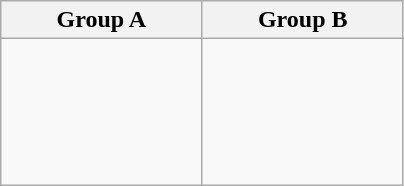<table class="wikitable">
<tr>
<th width=25%>Group A</th>
<th width=25%>Group B</th>
</tr>
<tr>
<td><br><br>
<br>
<br></td>
<td><br><br>
<br>
<br>
<br></td>
</tr>
</table>
